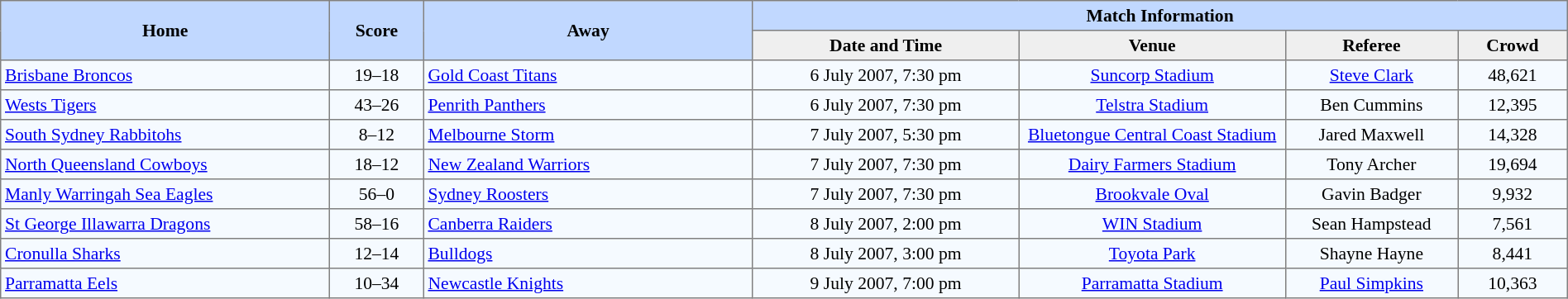<table border=1 style="border-collapse:collapse; font-size:90%; text-align:center;" cellpadding=3 cellspacing=0 width=100%>
<tr bgcolor=#C1D8FF>
<th rowspan=2 width=21%>Home</th>
<th rowspan=2 width=6%>Score</th>
<th rowspan=2 width=21%>Away</th>
<th colspan=6>Match Information</th>
</tr>
<tr bgcolor=#EFEFEF>
<th width=17%>Date and Time</th>
<th width=17%>Venue</th>
<th width=11%>Referee</th>
<th width=7%>Crowd</th>
</tr>
<tr bgcolor=#F5FAFF>
<td align=left> <a href='#'>Brisbane Broncos</a></td>
<td>19–18</td>
<td align=left> <a href='#'>Gold Coast Titans</a></td>
<td>6 July 2007, 7:30 pm</td>
<td><a href='#'>Suncorp Stadium</a></td>
<td><a href='#'>Steve Clark</a></td>
<td>48,621</td>
</tr>
<tr bgcolor=#F5FAFF>
<td align=left> <a href='#'>Wests Tigers</a></td>
<td>43–26</td>
<td align=left> <a href='#'>Penrith Panthers</a></td>
<td>6 July 2007, 7:30 pm</td>
<td><a href='#'>Telstra Stadium</a></td>
<td>Ben Cummins</td>
<td>12,395</td>
</tr>
<tr bgcolor=#F5FAFF>
<td align=left> <a href='#'>South Sydney Rabbitohs</a></td>
<td>8–12</td>
<td align=left> <a href='#'>Melbourne Storm</a></td>
<td>7 July 2007, 5:30 pm</td>
<td><a href='#'>Bluetongue Central Coast Stadium</a></td>
<td>Jared Maxwell</td>
<td>14,328</td>
</tr>
<tr bgcolor=#F5FAFF>
<td align=left> <a href='#'>North Queensland Cowboys</a></td>
<td>18–12</td>
<td align=left> <a href='#'>New Zealand Warriors</a></td>
<td>7 July 2007, 7:30 pm</td>
<td><a href='#'>Dairy Farmers Stadium</a></td>
<td>Tony Archer</td>
<td>19,694</td>
</tr>
<tr bgcolor=#F5FAFF>
<td align=left> <a href='#'>Manly Warringah Sea Eagles</a></td>
<td>56–0</td>
<td align=left> <a href='#'>Sydney Roosters</a></td>
<td>7 July 2007, 7:30 pm</td>
<td><a href='#'>Brookvale Oval</a></td>
<td>Gavin Badger</td>
<td>9,932</td>
</tr>
<tr bgcolor=#F5FAFF>
<td align=left> <a href='#'>St George Illawarra Dragons</a></td>
<td>58–16</td>
<td align=left> <a href='#'>Canberra Raiders</a></td>
<td>8 July 2007, 2:00 pm</td>
<td><a href='#'>WIN Stadium</a></td>
<td>Sean Hampstead</td>
<td>7,561</td>
</tr>
<tr bgcolor=#F5FAFF>
<td align=left> <a href='#'>Cronulla Sharks</a></td>
<td>12–14</td>
<td align=left> <a href='#'>Bulldogs</a></td>
<td>8 July 2007, 3:00 pm</td>
<td><a href='#'>Toyota Park</a></td>
<td>Shayne Hayne</td>
<td>8,441</td>
</tr>
<tr bgcolor=#F5FAFF>
<td align=left> <a href='#'>Parramatta Eels</a></td>
<td>10–34</td>
<td align=left> <a href='#'>Newcastle Knights</a></td>
<td>9 July 2007, 7:00 pm</td>
<td><a href='#'>Parramatta Stadium</a></td>
<td><a href='#'>Paul Simpkins</a></td>
<td>10,363</td>
</tr>
</table>
